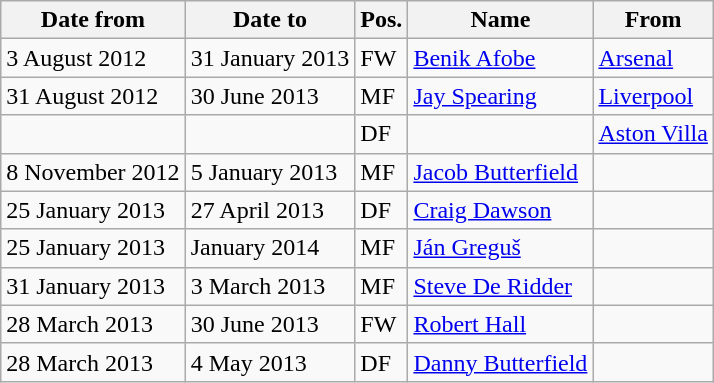<table class="wikitable" style="float:left; margin-right:1em;">
<tr>
<th>Date from</th>
<th>Date to</th>
<th>Pos.</th>
<th>Name</th>
<th>From</th>
</tr>
<tr>
<td>3 August 2012</td>
<td>31 January 2013</td>
<td>FW</td>
<td> <a href='#'>Benik Afobe</a></td>
<td> <a href='#'>Arsenal</a></td>
</tr>
<tr>
<td>31 August 2012</td>
<td>30 June 2013</td>
<td>MF</td>
<td> <a href='#'>Jay Spearing</a></td>
<td> <a href='#'>Liverpool</a></td>
</tr>
<tr>
<td></td>
<td></td>
<td>DF</td>
<td></td>
<td> <a href='#'>Aston Villa</a></td>
</tr>
<tr>
<td>8 November 2012</td>
<td>5 January 2013</td>
<td>MF</td>
<td> <a href='#'>Jacob Butterfield</a></td>
<td></td>
</tr>
<tr>
<td>25 January 2013</td>
<td>27 April 2013</td>
<td>DF</td>
<td> <a href='#'>Craig Dawson</a></td>
<td></td>
</tr>
<tr>
<td>25 January 2013</td>
<td>January 2014</td>
<td>MF</td>
<td> <a href='#'>Ján Greguš</a></td>
<td></td>
</tr>
<tr>
<td>31 January 2013</td>
<td>3 March 2013</td>
<td>MF</td>
<td> <a href='#'>Steve De Ridder</a></td>
<td></td>
</tr>
<tr>
<td>28 March 2013</td>
<td>30 June 2013</td>
<td>FW</td>
<td> <a href='#'>Robert Hall</a></td>
<td></td>
</tr>
<tr>
<td>28 March 2013</td>
<td>4 May 2013</td>
<td>DF</td>
<td> <a href='#'>Danny Butterfield</a></td>
<td></td>
</tr>
</table>
